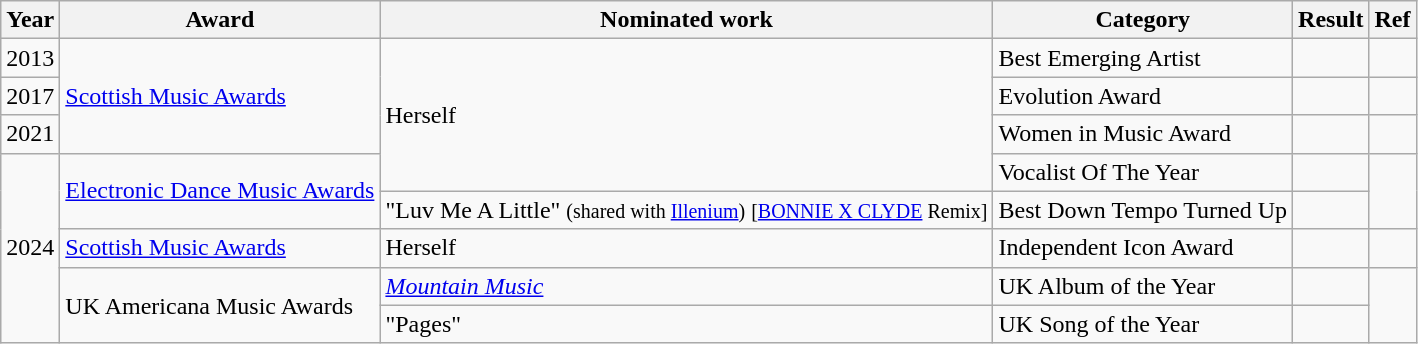<table class="wikitable">
<tr>
<th>Year</th>
<th>Award</th>
<th>Nominated work</th>
<th>Category</th>
<th>Result</th>
<th>Ref</th>
</tr>
<tr>
<td>2013</td>
<td rowspan="3"><a href='#'>Scottish Music Awards</a></td>
<td rowspan="4">Herself</td>
<td>Best Emerging Artist</td>
<td></td>
<td></td>
</tr>
<tr>
<td>2017</td>
<td>Evolution Award</td>
<td></td>
<td></td>
</tr>
<tr>
<td>2021</td>
<td>Women in Music Award</td>
<td></td>
<td></td>
</tr>
<tr>
<td rowspan="5">2024</td>
<td rowspan="2"><a href='#'>Electronic Dance Music Awards</a></td>
<td>Vocalist Of The Year</td>
<td></td>
<td rowspan="2"></td>
</tr>
<tr>
<td>"Luv Me A Little" <small>(shared with <a href='#'>Illenium</a>)</small><small></small> <small>[<a href='#'>BONNIE X CLYDE</a> Remix]</small></td>
<td>Best Down Tempo Turned Up</td>
<td></td>
</tr>
<tr>
<td><a href='#'>Scottish Music Awards</a></td>
<td>Herself</td>
<td>Independent Icon Award</td>
<td></td>
<td></td>
</tr>
<tr>
<td rowspan="2">UK Americana Music Awards</td>
<td><em><a href='#'>Mountain Music</a></em></td>
<td>UK Album of the Year</td>
<td></td>
<td rowspan="2"></td>
</tr>
<tr>
<td>"Pages"</td>
<td>UK Song of the Year</td>
<td></td>
</tr>
</table>
